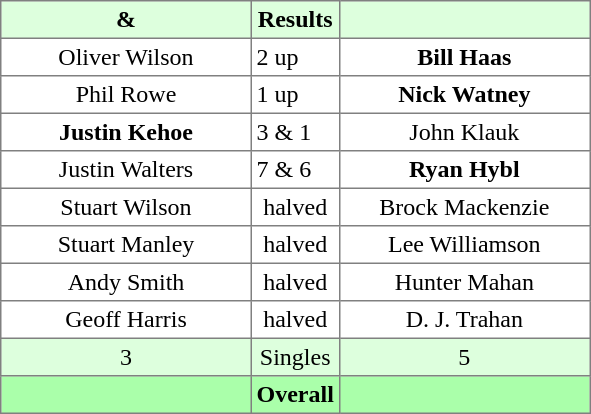<table border="1" cellpadding="3" style="border-collapse:collapse; text-align:center;">
<tr style="background:#ddffdd;">
<th width=160> & </th>
<th>Results</th>
<th width=160></th>
</tr>
<tr>
<td>Oliver Wilson</td>
<td align=left> 2 up</td>
<td><strong>Bill Haas</strong></td>
</tr>
<tr>
<td>Phil Rowe</td>
<td align=left> 1 up</td>
<td><strong>Nick Watney</strong></td>
</tr>
<tr>
<td><strong>Justin Kehoe</strong></td>
<td align=left> 3 & 1</td>
<td>John Klauk</td>
</tr>
<tr>
<td>Justin Walters</td>
<td align=left> 7 & 6</td>
<td><strong>Ryan Hybl</strong></td>
</tr>
<tr>
<td>Stuart Wilson</td>
<td>halved</td>
<td>Brock Mackenzie</td>
</tr>
<tr>
<td>Stuart Manley</td>
<td>halved</td>
<td>Lee Williamson</td>
</tr>
<tr>
<td>Andy Smith</td>
<td>halved</td>
<td>Hunter Mahan</td>
</tr>
<tr>
<td>Geoff Harris</td>
<td>halved</td>
<td>D. J. Trahan</td>
</tr>
<tr style="background:#ddffdd;">
<td>3</td>
<td>Singles</td>
<td>5</td>
</tr>
<tr style="background:#aaffaa;">
<th></th>
<th>Overall</th>
<th></th>
</tr>
</table>
